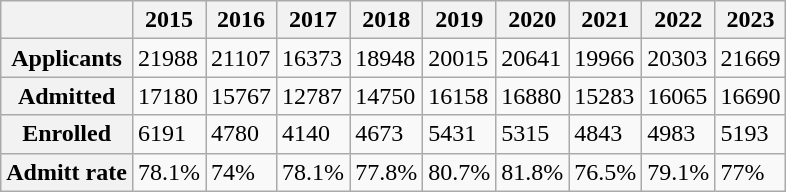<table class="wikitable">
<tr>
<th></th>
<th>2015</th>
<th>2016</th>
<th>2017</th>
<th>2018</th>
<th>2019</th>
<th>2020</th>
<th>2021</th>
<th>2022</th>
<th>2023</th>
</tr>
<tr>
<th>Applicants</th>
<td>21988</td>
<td>21107</td>
<td>16373</td>
<td>18948</td>
<td>20015</td>
<td>20641</td>
<td>19966</td>
<td>20303</td>
<td>21669</td>
</tr>
<tr>
<th>Admitted</th>
<td>17180</td>
<td>15767</td>
<td>12787</td>
<td>14750</td>
<td>16158</td>
<td>16880</td>
<td>15283</td>
<td>16065</td>
<td>16690</td>
</tr>
<tr>
<th>Enrolled</th>
<td>6191</td>
<td>4780</td>
<td>4140</td>
<td>4673</td>
<td>5431</td>
<td>5315</td>
<td>4843</td>
<td>4983</td>
<td>5193</td>
</tr>
<tr>
<th>Admitt rate</th>
<td>78.1%</td>
<td>74%</td>
<td>78.1%</td>
<td>77.8%</td>
<td>80.7%</td>
<td>81.8%</td>
<td>76.5%</td>
<td>79.1%</td>
<td>77%</td>
</tr>
</table>
